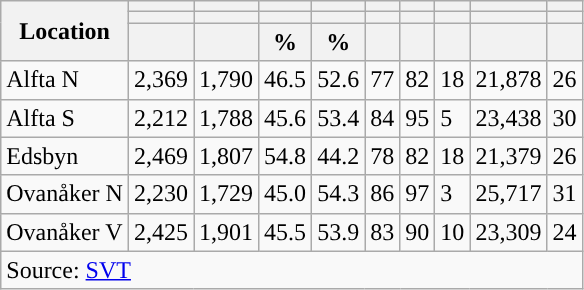<table role="presentation" class="wikitable sortable mw-collapsible">
<tr>
<th rowspan="3">Location</th>
<th></th>
<th></th>
<th></th>
<th></th>
<th></th>
<th></th>
<th></th>
<th></th>
<th></th>
</tr>
<tr>
<th></th>
<th></th>
<th style="background:"></th>
<th style="background:"></th>
<th></th>
<th></th>
<th></th>
<th></th>
<th></th>
</tr>
<tr>
<th data-sort-type="number"></th>
<th data-sort-type="number"></th>
<th data-sort-type="number">%</th>
<th data-sort-type="number">%</th>
<th data-sort-type="number"></th>
<th data-sort-type="number"></th>
<th data-sort-type="number"></th>
<th data-sort-type="number"></th>
<th data-sort-type="number"></th>
</tr>
<tr>
<td align="left">Alfta N</td>
<td>2,369</td>
<td>1,790</td>
<td>46.5</td>
<td>52.6</td>
<td>77</td>
<td>82</td>
<td>18</td>
<td>21,878</td>
<td>26</td>
</tr>
<tr>
<td align="left">Alfta S</td>
<td>2,212</td>
<td>1,788</td>
<td>45.6</td>
<td>53.4</td>
<td>84</td>
<td>95</td>
<td>5</td>
<td>23,438</td>
<td>30</td>
</tr>
<tr>
<td align="left">Edsbyn</td>
<td>2,469</td>
<td>1,807</td>
<td>54.8</td>
<td>44.2</td>
<td>78</td>
<td>82</td>
<td>18</td>
<td>21,379</td>
<td>26</td>
</tr>
<tr>
<td align="left">Ovanåker N</td>
<td>2,230</td>
<td>1,729</td>
<td>45.0</td>
<td>54.3</td>
<td>86</td>
<td>97</td>
<td>3</td>
<td>25,717</td>
<td>31</td>
</tr>
<tr>
<td align="left">Ovanåker V</td>
<td>2,425</td>
<td>1,901</td>
<td>45.5</td>
<td>53.9</td>
<td>83</td>
<td>90</td>
<td>10</td>
<td>23,309</td>
<td>24</td>
</tr>
<tr>
<td colspan="10" align="left">Source: <a href='#'>SVT</a></td>
</tr>
</table>
